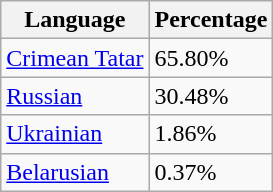<table class="wikitable sortable">
<tr>
<th>Language</th>
<th>Percentage</th>
</tr>
<tr>
<td><a href='#'>Crimean Tatar</a></td>
<td>65.80%</td>
</tr>
<tr>
<td><a href='#'>Russian</a></td>
<td>30.48%</td>
</tr>
<tr>
<td><a href='#'>Ukrainian</a></td>
<td>1.86%</td>
</tr>
<tr>
<td><a href='#'>Belarusian</a></td>
<td>0.37%</td>
</tr>
</table>
